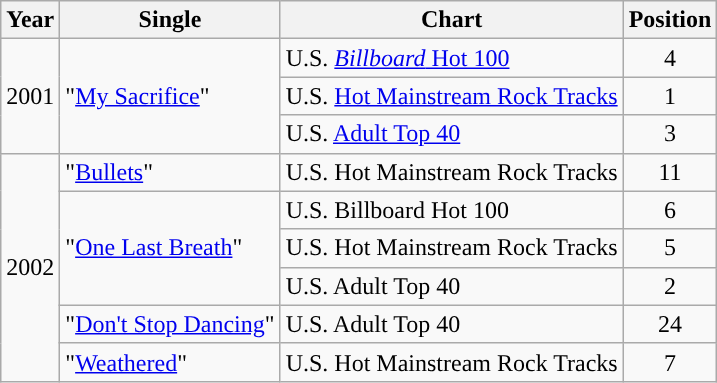<table class="wikitable sortable plainrowheaders">
<tr>
<th>Year</th>
<th>Single</th>
<th>Chart</th>
<th>Position</th>
</tr>
<tr>
<td rowspan="3">2001</td>
<td rowspan="3">"<a href='#'>My Sacrifice</a>"</td>
<td>U.S. <a href='#'><em>Billboard</em> Hot 100</a></td>
<td align="center">4</td>
</tr>
<tr>
<td>U.S. <a href='#'>Hot Mainstream Rock Tracks</a></td>
<td align="center">1</td>
</tr>
<tr>
<td>U.S. <a href='#'>Adult Top 40</a></td>
<td align="center">3</td>
</tr>
<tr>
<td rowspan="6">2002</td>
<td>"<a href='#'>Bullets</a>"</td>
<td>U.S. Hot Mainstream Rock Tracks</td>
<td align="center">11</td>
</tr>
<tr>
<td rowspan="3">"<a href='#'>One Last Breath</a>"</td>
<td>U.S. Billboard Hot 100</td>
<td align="center">6</td>
</tr>
<tr>
<td>U.S. Hot Mainstream Rock Tracks</td>
<td align="center">5</td>
</tr>
<tr>
<td>U.S. Adult Top 40</td>
<td align="center">2</td>
</tr>
<tr>
<td>"<a href='#'>Don't Stop Dancing</a>"</td>
<td>U.S. Adult Top 40</td>
<td align="center">24</td>
</tr>
<tr>
<td>"<a href='#'>Weathered</a>"</td>
<td>U.S. Hot Mainstream Rock Tracks</td>
<td align="center">7</td>
</tr>
</table>
